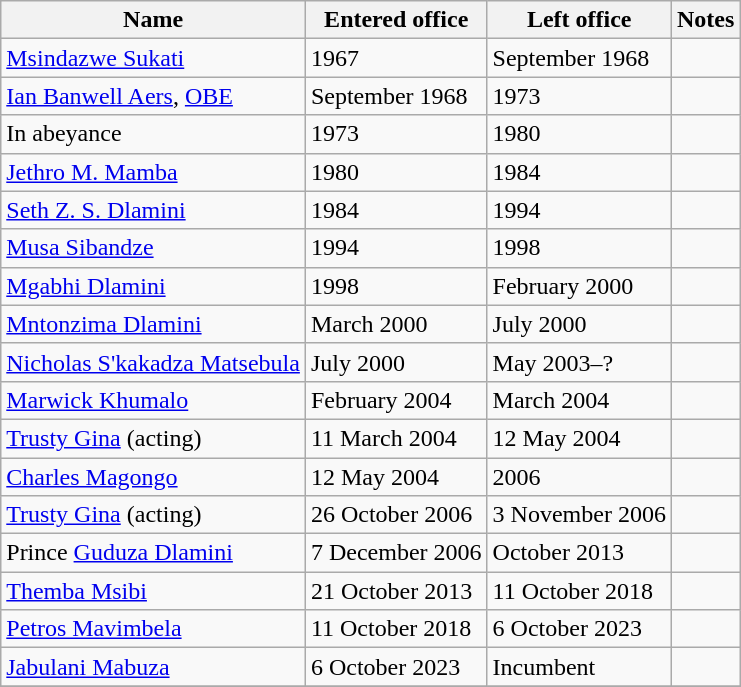<table class="wikitable">
<tr>
<th>Name</th>
<th>Entered office</th>
<th>Left office</th>
<th>Notes</th>
</tr>
<tr>
<td><a href='#'>Msindazwe Sukati</a></td>
<td>1967</td>
<td>September 1968</td>
<td></td>
</tr>
<tr>
<td><a href='#'>Ian Banwell Aers</a>, <a href='#'>OBE</a></td>
<td>September 1968</td>
<td>1973</td>
<td></td>
</tr>
<tr>
<td>In abeyance</td>
<td>1973</td>
<td>1980</td>
<td></td>
</tr>
<tr>
<td><a href='#'>Jethro M. Mamba</a></td>
<td>1980</td>
<td>1984</td>
<td></td>
</tr>
<tr>
<td><a href='#'>Seth Z. S. Dlamini</a></td>
<td>1984</td>
<td>1994</td>
<td></td>
</tr>
<tr>
<td><a href='#'>Musa Sibandze</a></td>
<td>1994</td>
<td>1998</td>
<td></td>
</tr>
<tr>
<td><a href='#'>Mgabhi Dlamini</a></td>
<td>1998</td>
<td>February 2000</td>
<td></td>
</tr>
<tr>
<td><a href='#'>Mntonzima Dlamini</a></td>
<td>March 2000</td>
<td>July 2000</td>
<td></td>
</tr>
<tr>
<td><a href='#'>Nicholas S'kakadza Matsebula</a></td>
<td>July 2000</td>
<td>May 2003–?</td>
<td></td>
</tr>
<tr>
<td><a href='#'>Marwick Khumalo</a></td>
<td>February 2004</td>
<td>March 2004</td>
<td></td>
</tr>
<tr>
<td><a href='#'>Trusty Gina</a> (acting)</td>
<td>11 March 2004</td>
<td>12 May 2004</td>
<td></td>
</tr>
<tr>
<td><a href='#'>Charles Magongo</a></td>
<td>12 May 2004</td>
<td>2006</td>
<td></td>
</tr>
<tr>
<td><a href='#'>Trusty Gina</a> (acting)</td>
<td>26 October 2006</td>
<td>3 November 2006</td>
<td></td>
</tr>
<tr>
<td>Prince <a href='#'>Guduza Dlamini</a></td>
<td>7 December 2006</td>
<td>October 2013</td>
<td></td>
</tr>
<tr>
<td><a href='#'>Themba Msibi</a></td>
<td>21 October 2013</td>
<td>11 October 2018</td>
<td></td>
</tr>
<tr>
<td><a href='#'>Petros Mavimbela</a></td>
<td>11 October 2018</td>
<td>6 October 2023</td>
<td></td>
</tr>
<tr>
<td><a href='#'>Jabulani Mabuza</a></td>
<td>6 October 2023</td>
<td>Incumbent</td>
<td></td>
</tr>
<tr>
</tr>
</table>
